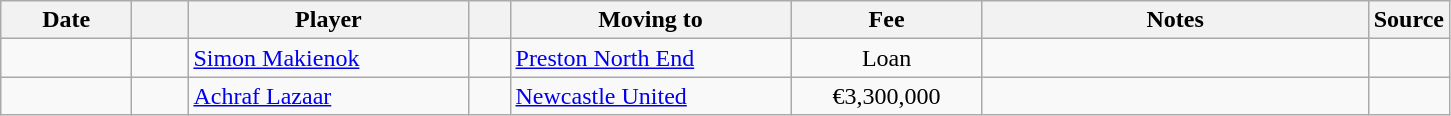<table class="wikitable sortable">
<tr>
<th style="width:80px;">Date</th>
<th style="width:30px;"></th>
<th style="width:180px;">Player</th>
<th style="width:20px;"></th>
<th style="width:180px;">Moving to</th>
<th style="width:120px;" class="unsortable">Fee</th>
<th style="width:250px;" class="unsortable">Notes</th>
<th style="width:20px;">Source</th>
</tr>
<tr>
<td></td>
<td align=center></td>
<td> <a href='#'>Simon Makienok</a></td>
<td align=center></td>
<td> <a href='#'>Preston North End</a></td>
<td align=center>Loan</td>
<td align=center></td>
<td></td>
</tr>
<tr>
<td></td>
<td align=center></td>
<td> <a href='#'>Achraf Lazaar</a></td>
<td align=center></td>
<td> <a href='#'>Newcastle United</a></td>
<td align=center>€3,300,000</td>
<td align=center></td>
<td></td>
</tr>
</table>
